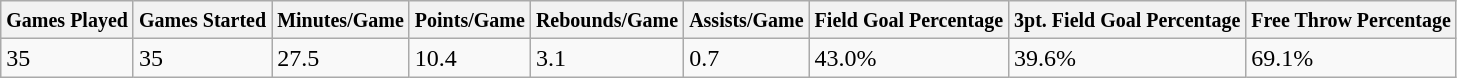<table class="wikitable">
<tr>
<th><small>Games Played</small></th>
<th><small>Games Started</small></th>
<th><small>Minutes/Game</small></th>
<th><small>Points/Game</small></th>
<th><small>Rebounds/Game</small></th>
<th><small>Assists/Game</small></th>
<th><small>Field Goal Percentage</small></th>
<th><small>3pt. Field Goal Percentage</small></th>
<th><small>Free Throw Percentage</small></th>
</tr>
<tr>
<td>35</td>
<td>35</td>
<td>27.5</td>
<td>10.4</td>
<td>3.1</td>
<td>0.7</td>
<td>43.0%</td>
<td>39.6%</td>
<td>69.1%</td>
</tr>
</table>
